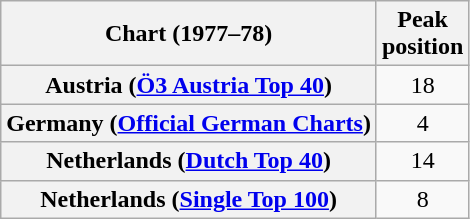<table class="wikitable sortable plainrowheaders" style="text-align:center">
<tr>
<th scope="col">Chart (1977–78)</th>
<th scope="col">Peak<br>position</th>
</tr>
<tr>
<th scope="row">Austria (<a href='#'>Ö3 Austria Top 40</a>)</th>
<td>18</td>
</tr>
<tr>
<th scope="row">Germany (<a href='#'>Official German Charts</a>)</th>
<td>4</td>
</tr>
<tr>
<th scope="row">Netherlands (<a href='#'>Dutch Top 40</a>)</th>
<td>14</td>
</tr>
<tr>
<th scope="row">Netherlands (<a href='#'>Single Top 100</a>)</th>
<td>8</td>
</tr>
</table>
